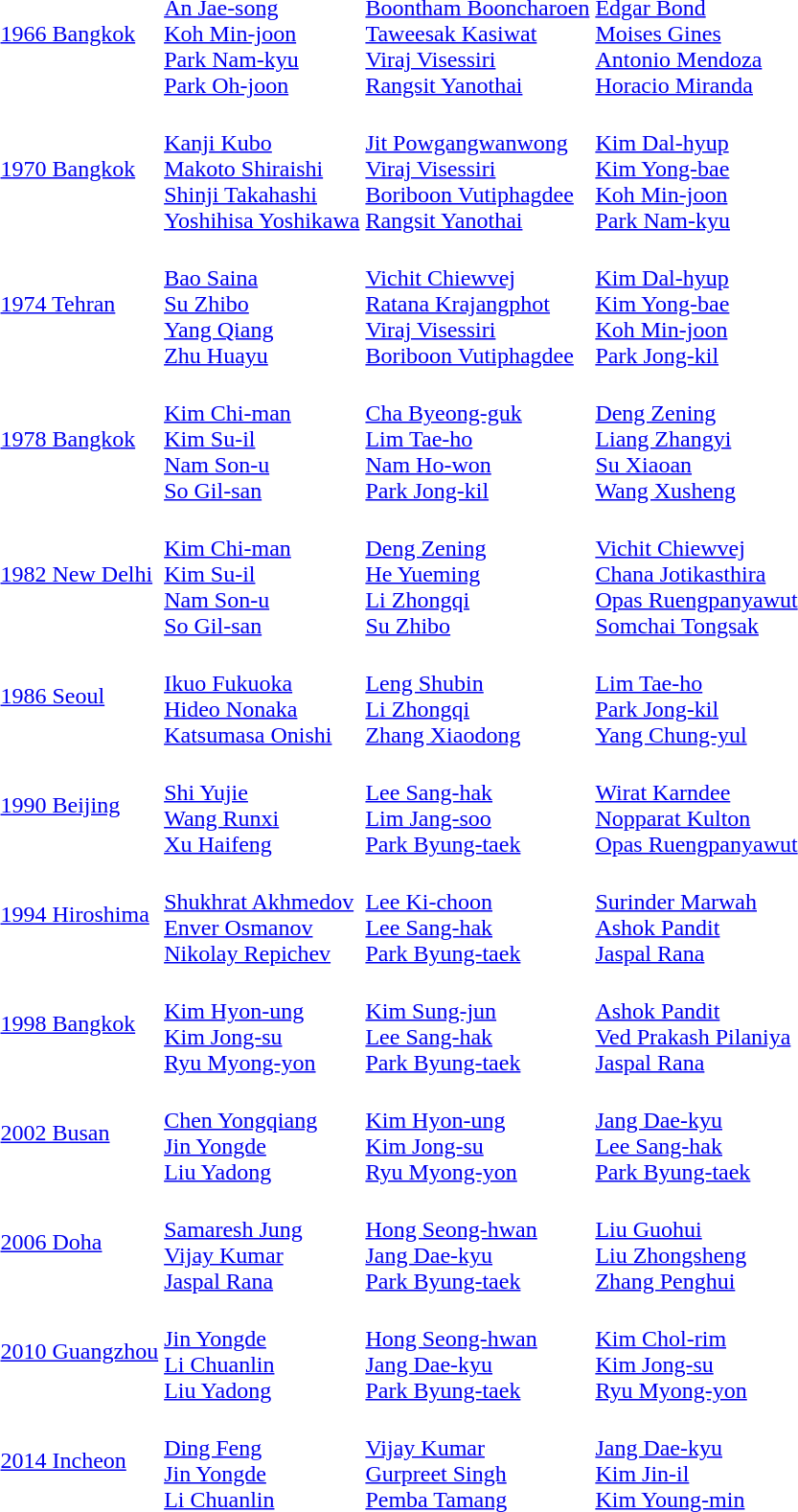<table>
<tr>
<td><a href='#'>1966 Bangkok</a></td>
<td><br><a href='#'>An Jae-song</a><br><a href='#'>Koh Min-joon</a><br><a href='#'>Park Nam-kyu</a><br><a href='#'>Park Oh-joon</a></td>
<td><br><a href='#'>Boontham Booncharoen</a><br><a href='#'>Taweesak Kasiwat</a><br><a href='#'>Viraj Visessiri</a><br><a href='#'>Rangsit Yanothai</a></td>
<td><br><a href='#'>Edgar Bond</a><br><a href='#'>Moises Gines</a><br><a href='#'>Antonio Mendoza</a><br><a href='#'>Horacio Miranda</a></td>
</tr>
<tr>
<td><a href='#'>1970 Bangkok</a></td>
<td><br><a href='#'>Kanji Kubo</a><br><a href='#'>Makoto Shiraishi</a><br><a href='#'>Shinji Takahashi</a><br><a href='#'>Yoshihisa Yoshikawa</a></td>
<td><br><a href='#'>Jit Powgangwanwong</a><br><a href='#'>Viraj Visessiri</a><br><a href='#'>Boriboon Vutiphagdee</a><br><a href='#'>Rangsit Yanothai</a></td>
<td><br><a href='#'>Kim Dal-hyup</a><br><a href='#'>Kim Yong-bae</a><br><a href='#'>Koh Min-joon</a><br><a href='#'>Park Nam-kyu</a></td>
</tr>
<tr>
<td><a href='#'>1974 Tehran</a></td>
<td><br><a href='#'>Bao Saina</a><br><a href='#'>Su Zhibo</a><br><a href='#'>Yang Qiang</a><br><a href='#'>Zhu Huayu</a></td>
<td><br><a href='#'>Vichit Chiewvej</a><br><a href='#'>Ratana Krajangphot</a><br><a href='#'>Viraj Visessiri</a><br><a href='#'>Boriboon Vutiphagdee</a></td>
<td><br><a href='#'>Kim Dal-hyup</a><br><a href='#'>Kim Yong-bae</a><br><a href='#'>Koh Min-joon</a><br><a href='#'>Park Jong-kil</a></td>
</tr>
<tr>
<td><a href='#'>1978 Bangkok</a></td>
<td><br><a href='#'>Kim Chi-man</a><br><a href='#'>Kim Su-il</a><br><a href='#'>Nam Son-u</a><br><a href='#'>So Gil-san</a></td>
<td><br><a href='#'>Cha Byeong-guk</a><br><a href='#'>Lim Tae-ho</a><br><a href='#'>Nam Ho-won</a><br><a href='#'>Park Jong-kil</a></td>
<td><br><a href='#'>Deng Zening</a><br><a href='#'>Liang Zhangyi</a><br><a href='#'>Su Xiaoan</a><br><a href='#'>Wang Xusheng</a></td>
</tr>
<tr>
<td><a href='#'>1982 New Delhi</a></td>
<td><br><a href='#'>Kim Chi-man</a><br><a href='#'>Kim Su-il</a><br><a href='#'>Nam Son-u</a><br><a href='#'>So Gil-san</a></td>
<td><br><a href='#'>Deng Zening</a><br><a href='#'>He Yueming</a><br><a href='#'>Li Zhongqi</a><br><a href='#'>Su Zhibo</a></td>
<td><br><a href='#'>Vichit Chiewvej</a><br><a href='#'>Chana Jotikasthira</a><br><a href='#'>Opas Ruengpanyawut</a><br><a href='#'>Somchai Tongsak</a></td>
</tr>
<tr>
<td><a href='#'>1986 Seoul</a></td>
<td><br><a href='#'>Ikuo Fukuoka</a><br><a href='#'>Hideo Nonaka</a><br><a href='#'>Katsumasa Onishi</a></td>
<td><br><a href='#'>Leng Shubin</a><br><a href='#'>Li Zhongqi</a><br><a href='#'>Zhang Xiaodong</a></td>
<td><br><a href='#'>Lim Tae-ho</a><br><a href='#'>Park Jong-kil</a><br><a href='#'>Yang Chung-yul</a></td>
</tr>
<tr>
<td><a href='#'>1990 Beijing</a></td>
<td><br><a href='#'>Shi Yujie</a><br><a href='#'>Wang Runxi</a><br><a href='#'>Xu Haifeng</a></td>
<td><br><a href='#'>Lee Sang-hak</a><br><a href='#'>Lim Jang-soo</a><br><a href='#'>Park Byung-taek</a></td>
<td><br><a href='#'>Wirat Karndee</a><br><a href='#'>Nopparat Kulton</a><br><a href='#'>Opas Ruengpanyawut</a></td>
</tr>
<tr>
<td><a href='#'>1994 Hiroshima</a></td>
<td><br><a href='#'>Shukhrat Akhmedov</a><br><a href='#'>Enver Osmanov</a><br><a href='#'>Nikolay Repichev</a></td>
<td><br><a href='#'>Lee Ki-choon</a><br><a href='#'>Lee Sang-hak</a><br><a href='#'>Park Byung-taek</a></td>
<td><br><a href='#'>Surinder Marwah</a><br><a href='#'>Ashok Pandit</a><br><a href='#'>Jaspal Rana</a></td>
</tr>
<tr>
<td><a href='#'>1998 Bangkok</a></td>
<td><br><a href='#'>Kim Hyon-ung</a><br><a href='#'>Kim Jong-su</a><br><a href='#'>Ryu Myong-yon</a></td>
<td><br><a href='#'>Kim Sung-jun</a><br><a href='#'>Lee Sang-hak</a><br><a href='#'>Park Byung-taek</a></td>
<td><br><a href='#'>Ashok Pandit</a><br><a href='#'>Ved Prakash Pilaniya</a><br><a href='#'>Jaspal Rana</a></td>
</tr>
<tr>
<td><a href='#'>2002 Busan</a></td>
<td><br><a href='#'>Chen Yongqiang</a><br><a href='#'>Jin Yongde</a><br><a href='#'>Liu Yadong</a></td>
<td><br><a href='#'>Kim Hyon-ung</a><br><a href='#'>Kim Jong-su</a><br><a href='#'>Ryu Myong-yon</a></td>
<td><br><a href='#'>Jang Dae-kyu</a><br><a href='#'>Lee Sang-hak</a><br><a href='#'>Park Byung-taek</a></td>
</tr>
<tr>
<td><a href='#'>2006 Doha</a></td>
<td><br><a href='#'>Samaresh Jung</a><br><a href='#'>Vijay Kumar</a><br><a href='#'>Jaspal Rana</a></td>
<td><br><a href='#'>Hong Seong-hwan</a><br><a href='#'>Jang Dae-kyu</a><br><a href='#'>Park Byung-taek</a></td>
<td><br><a href='#'>Liu Guohui</a><br><a href='#'>Liu Zhongsheng</a><br><a href='#'>Zhang Penghui</a></td>
</tr>
<tr>
<td><a href='#'>2010 Guangzhou</a></td>
<td><br><a href='#'>Jin Yongde</a><br><a href='#'>Li Chuanlin</a><br><a href='#'>Liu Yadong</a></td>
<td><br><a href='#'>Hong Seong-hwan</a><br><a href='#'>Jang Dae-kyu</a><br><a href='#'>Park Byung-taek</a></td>
<td><br><a href='#'>Kim Chol-rim</a><br><a href='#'>Kim Jong-su</a><br><a href='#'>Ryu Myong-yon</a></td>
</tr>
<tr>
<td><a href='#'>2014 Incheon</a></td>
<td><br><a href='#'>Ding Feng</a><br><a href='#'>Jin Yongde</a><br><a href='#'>Li Chuanlin</a></td>
<td><br><a href='#'>Vijay Kumar</a><br><a href='#'>Gurpreet Singh</a><br><a href='#'>Pemba Tamang</a></td>
<td><br><a href='#'>Jang Dae-kyu</a><br><a href='#'>Kim Jin-il</a><br><a href='#'>Kim Young-min</a></td>
</tr>
</table>
